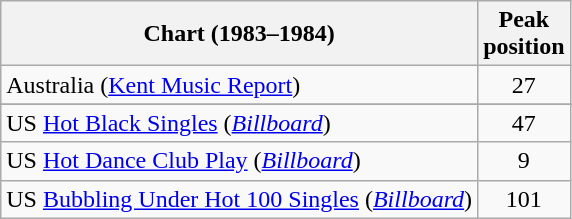<table class="wikitable sortable">
<tr>
<th>Chart (1983–1984)</th>
<th>Peak<br>position</th>
</tr>
<tr>
<td>Australia (<a href='#'>Kent Music Report</a>)</td>
<td align="center">27</td>
</tr>
<tr>
</tr>
<tr>
</tr>
<tr>
</tr>
<tr>
</tr>
<tr>
</tr>
<tr>
<td>US <a href='#'>Hot Black Singles</a> (<em><a href='#'>Billboard</a></em>)</td>
<td align="center">47</td>
</tr>
<tr>
<td>US <a href='#'>Hot Dance Club Play</a> (<em><a href='#'>Billboard</a></em>)</td>
<td align="center">9</td>
</tr>
<tr>
<td>US <a href='#'>Bubbling Under Hot 100 Singles</a> (<em><a href='#'>Billboard</a></em>)</td>
<td align="center">101</td>
</tr>
</table>
